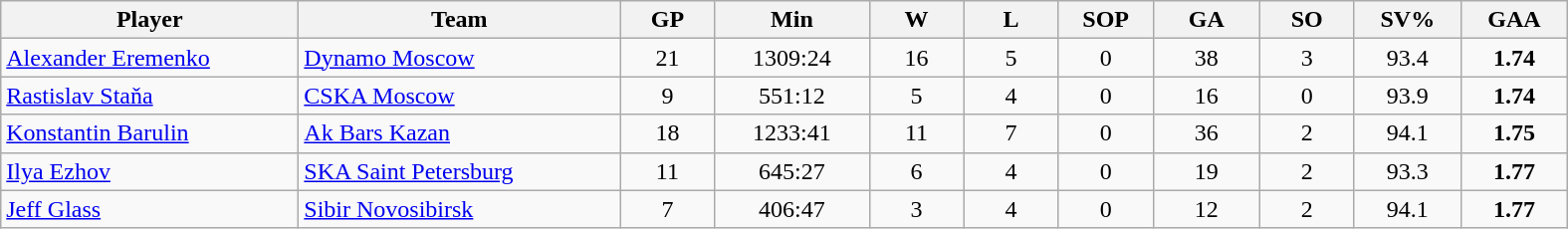<table class="wikitable sortable" style="text-align:center;">
<tr>
<th style="width: 12em;">Player</th>
<th style="width: 13em;">Team</th>
<th style="width: 3.5em;">GP</th>
<th style="width: 6em;">Min</th>
<th style="width: 3.5em;">W</th>
<th style="width: 3.5em;">L</th>
<th style="width: 3.5em;">SOP</th>
<th style="width: 4em;">GA</th>
<th style="width: 3.5em;">SO</th>
<th style="width: 4em;">SV%</th>
<th style="width: 4em;">GAA</th>
</tr>
<tr>
<td align="left"><a href='#'>Alexander Eremenko</a></td>
<td align="left"><a href='#'>Dynamo Moscow</a></td>
<td>21</td>
<td>1309:24</td>
<td>16</td>
<td>5</td>
<td>0</td>
<td>38</td>
<td>3</td>
<td>93.4</td>
<td><strong>1.74</strong></td>
</tr>
<tr>
<td align="left"><a href='#'>Rastislav Staňa</a></td>
<td align="left"><a href='#'>CSKA Moscow</a></td>
<td>9</td>
<td>551:12</td>
<td>5</td>
<td>4</td>
<td>0</td>
<td>16</td>
<td>0</td>
<td>93.9</td>
<td><strong>1.74</strong></td>
</tr>
<tr>
<td align="left"><a href='#'>Konstantin Barulin</a></td>
<td align="left"><a href='#'>Ak Bars Kazan</a></td>
<td>18</td>
<td>1233:41</td>
<td>11</td>
<td>7</td>
<td>0</td>
<td>36</td>
<td>2</td>
<td>94.1</td>
<td><strong>1.75</strong></td>
</tr>
<tr>
<td align="left"><a href='#'>Ilya Ezhov</a></td>
<td align="left"><a href='#'>SKA Saint Petersburg</a></td>
<td>11</td>
<td>645:27</td>
<td>6</td>
<td>4</td>
<td>0</td>
<td>19</td>
<td>2</td>
<td>93.3</td>
<td><strong>1.77</strong></td>
</tr>
<tr>
<td align="left"><a href='#'>Jeff Glass</a></td>
<td align="left"><a href='#'>Sibir Novosibirsk</a></td>
<td>7</td>
<td>406:47</td>
<td>3</td>
<td>4</td>
<td>0</td>
<td>12</td>
<td>2</td>
<td>94.1</td>
<td><strong>1.77</strong></td>
</tr>
</table>
